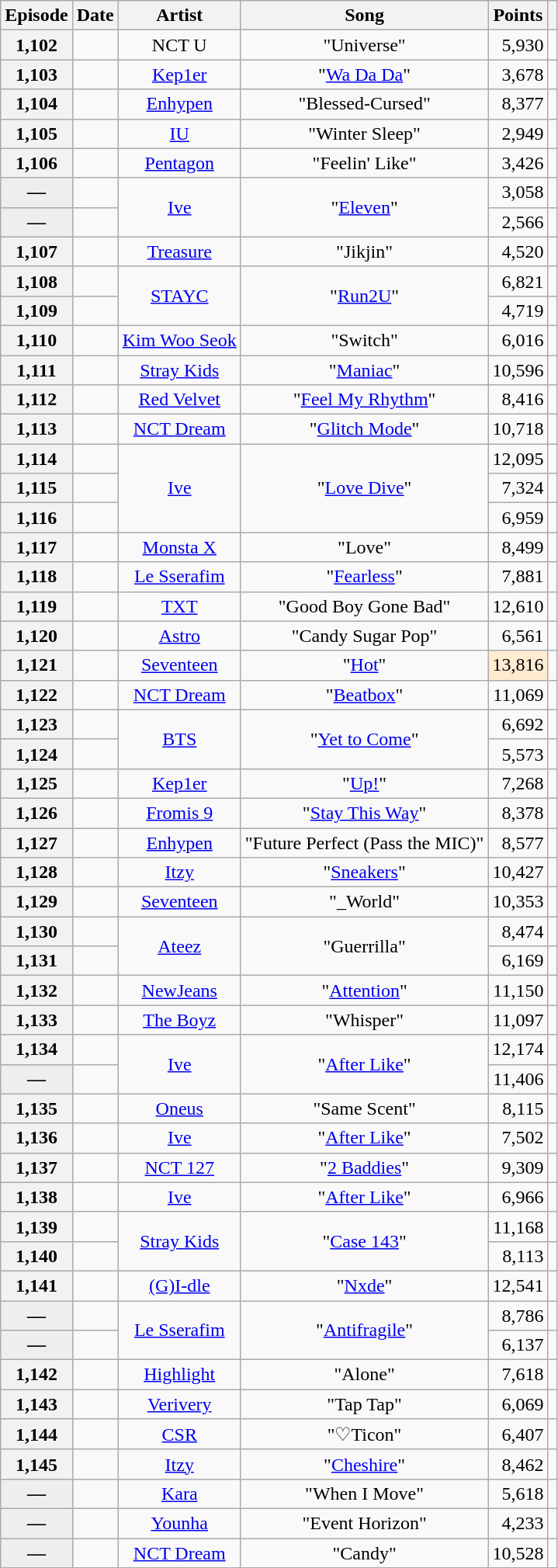<table class="wikitable plainrowheaders sortable" style=text-align:center>
<tr>
<th scope=col>Episode</th>
<th scope=col>Date</th>
<th scope=col>Artist</th>
<th scope=col>Song</th>
<th scope=col>Points</th>
<th class=unsortable scope=col></th>
</tr>
<tr>
<th scope="row">1,102</th>
<td></td>
<td>NCT U</td>
<td>"Universe"</td>
<td style="text-align:right">5,930</td>
<td></td>
</tr>
<tr>
<th scope="row">1,103</th>
<td></td>
<td><a href='#'>Kep1er</a></td>
<td>"<a href='#'>Wa Da Da</a>"</td>
<td style="text-align:right">3,678</td>
<td></td>
</tr>
<tr>
<th scope="row">1,104</th>
<td></td>
<td><a href='#'>Enhypen</a></td>
<td>"Blessed-Cursed"</td>
<td style="text-align:right">8,377</td>
<td></td>
</tr>
<tr>
<th scope="row">1,105</th>
<td></td>
<td><a href='#'>IU</a></td>
<td>"Winter Sleep"</td>
<td style="text-align:right">2,949</td>
<td></td>
</tr>
<tr>
<th scope="row">1,106</th>
<td></td>
<td><a href='#'>Pentagon</a></td>
<td>"Feelin' Like"</td>
<td style="text-align:right">3,426</td>
<td></td>
</tr>
<tr>
<th style="background:#eee;" scope="row">—</th>
<td></td>
<td rowspan="2"><a href='#'>Ive</a> </td>
<td rowspan="2">"<a href='#'>Eleven</a>"</td>
<td style="text-align:right">3,058</td>
<td></td>
</tr>
<tr>
<th style="background:#eee;" scope="row">—</th>
<td></td>
<td style="text-align:right">2,566</td>
<td></td>
</tr>
<tr>
<th scope="row">1,107</th>
<td></td>
<td><a href='#'>Treasure</a></td>
<td>"Jikjin"</td>
<td style="text-align:right">4,520</td>
<td></td>
</tr>
<tr>
<th scope="row">1,108</th>
<td></td>
<td rowspan="2"><a href='#'>STAYC</a></td>
<td rowspan="2">"<a href='#'>Run2U</a>"</td>
<td style="text-align:right">6,821</td>
<td></td>
</tr>
<tr>
<th scope="row">1,109</th>
<td></td>
<td style="text-align:right">4,719</td>
<td></td>
</tr>
<tr>
<th scope="row">1,110</th>
<td></td>
<td><a href='#'>Kim Woo Seok</a></td>
<td>"Switch"</td>
<td style="text-align:right">6,016</td>
<td></td>
</tr>
<tr>
<th scope="row">1,111</th>
<td></td>
<td><a href='#'>Stray Kids</a></td>
<td>"<a href='#'>Maniac</a>"</td>
<td style="text-align:right">10,596</td>
<td></td>
</tr>
<tr>
<th scope="row">1,112</th>
<td></td>
<td><a href='#'>Red Velvet</a></td>
<td>"<a href='#'>Feel My Rhythm</a>"</td>
<td style="text-align:right">8,416</td>
<td></td>
</tr>
<tr>
<th scope="row">1,113</th>
<td></td>
<td><a href='#'>NCT Dream</a></td>
<td>"<a href='#'>Glitch Mode</a>"</td>
<td style="text-align:right">10,718</td>
<td></td>
</tr>
<tr>
<th scope="row">1,114</th>
<td></td>
<td rowspan="3"><a href='#'>Ive</a></td>
<td rowspan="3">"<a href='#'>Love Dive</a>"</td>
<td style="text-align:right">12,095</td>
<td></td>
</tr>
<tr>
<th scope="row">1,115</th>
<td></td>
<td style="text-align:right">7,324</td>
<td></td>
</tr>
<tr>
<th scope="row">1,116</th>
<td></td>
<td style="text-align:right">6,959</td>
<td></td>
</tr>
<tr>
<th scope="row">1,117</th>
<td></td>
<td><a href='#'>Monsta X</a></td>
<td>"Love"</td>
<td style="text-align:right">8,499</td>
<td></td>
</tr>
<tr>
<th scope="row">1,118</th>
<td></td>
<td><a href='#'>Le Sserafim</a></td>
<td>"<a href='#'>Fearless</a>"</td>
<td style="text-align:right">7,881</td>
<td></td>
</tr>
<tr>
<th scope="row">1,119</th>
<td></td>
<td><a href='#'>TXT</a></td>
<td>"Good Boy Gone Bad"</td>
<td style="text-align:right">12,610</td>
<td></td>
</tr>
<tr>
<th scope="row">1,120</th>
<td></td>
<td><a href='#'>Astro</a></td>
<td>"Candy Sugar Pop"</td>
<td style="text-align:right">6,561</td>
<td></td>
</tr>
<tr>
<th scope="row">1,121</th>
<td></td>
<td><a href='#'>Seventeen</a></td>
<td>"<a href='#'>Hot</a>"</td>
<td style="background:#ffebd2; text-align:right">13,816 </td>
<td></td>
</tr>
<tr>
<th scope="row">1,122</th>
<td></td>
<td><a href='#'>NCT Dream</a></td>
<td>"<a href='#'>Beatbox</a>"</td>
<td style="text-align:right">11,069</td>
<td></td>
</tr>
<tr>
<th scope="row">1,123</th>
<td></td>
<td rowspan="2"><a href='#'>BTS</a></td>
<td rowspan="2">"<a href='#'>Yet to Come</a>"</td>
<td style="text-align:right">6,692</td>
<td></td>
</tr>
<tr>
<th scope="row">1,124</th>
<td></td>
<td style="text-align:right">5,573</td>
<td></td>
</tr>
<tr>
<th scope="row">1,125</th>
<td></td>
<td><a href='#'>Kep1er</a></td>
<td>"<a href='#'>Up!</a>"</td>
<td style="text-align:right">7,268</td>
<td></td>
</tr>
<tr>
<th scope="row">1,126</th>
<td></td>
<td><a href='#'>Fromis 9</a> </td>
<td>"<a href='#'>Stay This Way</a>"</td>
<td style="text-align:right">8,378</td>
<td></td>
</tr>
<tr>
<th scope="row">1,127</th>
<td></td>
<td><a href='#'>Enhypen</a></td>
<td>"Future Perfect (Pass the MIC)"</td>
<td style="text-align:right">8,577</td>
<td></td>
</tr>
<tr>
<th scope="row">1,128</th>
<td></td>
<td><a href='#'>Itzy</a></td>
<td>"<a href='#'>Sneakers</a>"</td>
<td style="text-align:right">10,427</td>
<td></td>
</tr>
<tr>
<th scope="row">1,129</th>
<td></td>
<td><a href='#'>Seventeen</a></td>
<td data-sort-value="World">"_World"</td>
<td style="text-align:right">10,353</td>
<td></td>
</tr>
<tr>
<th scope="row">1,130</th>
<td></td>
<td rowspan="2"><a href='#'>Ateez</a></td>
<td rowspan="2">"Guerrilla"</td>
<td style="text-align:right">8,474</td>
<td></td>
</tr>
<tr>
<th scope="row">1,131</th>
<td></td>
<td style="text-align:right">6,169</td>
<td></td>
</tr>
<tr>
<th scope="row">1,132</th>
<td></td>
<td><a href='#'>NewJeans</a></td>
<td>"<a href='#'>Attention</a>"</td>
<td style="text-align:right">11,150</td>
<td></td>
</tr>
<tr>
<th scope="row">1,133</th>
<td></td>
<td data-sort-value="Boyz, The"><a href='#'>The Boyz</a></td>
<td>"Whisper"</td>
<td style="text-align:right">11,097</td>
<td></td>
</tr>
<tr>
<th scope="row">1,134</th>
<td></td>
<td rowspan="2"><a href='#'>Ive</a></td>
<td rowspan="2">"<a href='#'>After Like</a>"</td>
<td style="text-align:right">12,174</td>
<td></td>
</tr>
<tr>
<th style="background:#eee;" scope="row">—</th>
<td></td>
<td style="text-align:right">11,406</td>
<td></td>
</tr>
<tr>
<th scope="row">1,135</th>
<td></td>
<td><a href='#'>Oneus</a></td>
<td>"Same Scent"</td>
<td style="text-align:right">8,115</td>
<td></td>
</tr>
<tr>
<th scope="row">1,136</th>
<td></td>
<td><a href='#'>Ive</a></td>
<td>"<a href='#'>After Like</a>"</td>
<td style="text-align:right">7,502</td>
<td></td>
</tr>
<tr>
<th scope="row">1,137</th>
<td></td>
<td><a href='#'>NCT 127</a></td>
<td>"<a href='#'>2 Baddies</a>"</td>
<td style="text-align:right">9,309</td>
<td></td>
</tr>
<tr>
<th scope="row">1,138</th>
<td></td>
<td><a href='#'>Ive</a></td>
<td>"<a href='#'>After Like</a>"</td>
<td style="text-align:right">6,966</td>
<td></td>
</tr>
<tr>
<th scope="row">1,139</th>
<td></td>
<td rowspan="2"><a href='#'>Stray Kids</a></td>
<td rowspan="2">"<a href='#'>Case 143</a>"</td>
<td style="text-align:right">11,168</td>
<td></td>
</tr>
<tr>
<th scope="row">1,140</th>
<td></td>
<td style="text-align:right">8,113</td>
<td></td>
</tr>
<tr>
<th scope="row">1,141</th>
<td></td>
<td data-sort-value="GI-dle"><a href='#'>(G)I-dle</a></td>
<td>"<a href='#'>Nxde</a>"</td>
<td style="text-align:right">12,541</td>
<td></td>
</tr>
<tr>
<th style="background:#eee;" scope="row">—</th>
<td></td>
<td rowspan="2"><a href='#'>Le Sserafim</a></td>
<td rowspan="2">"<a href='#'>Antifragile</a>"</td>
<td style="text-align:right">8,786</td>
<td></td>
</tr>
<tr>
<th style="background:#eee;" scope="row">—</th>
<td></td>
<td style="text-align:right">6,137</td>
<td></td>
</tr>
<tr>
<th scope="row">1,142</th>
<td></td>
<td><a href='#'>Highlight</a></td>
<td>"Alone"</td>
<td style="text-align:right">7,618</td>
<td></td>
</tr>
<tr>
<th scope="row">1,143</th>
<td></td>
<td><a href='#'>Verivery</a></td>
<td>"Tap Tap"</td>
<td style="text-align:right">6,069</td>
<td></td>
</tr>
<tr>
<th scope="row">1,144</th>
<td></td>
<td><a href='#'>CSR</a></td>
<td data-sort-value="LoveTicon">"♡Ticon"</td>
<td style="text-align:right">6,407</td>
<td></td>
</tr>
<tr>
<th scope="row">1,145</th>
<td></td>
<td><a href='#'>Itzy</a></td>
<td>"<a href='#'>Cheshire</a>"</td>
<td style="text-align:right">8,462</td>
<td></td>
</tr>
<tr>
<th style="background:#eee;" scope="row">—</th>
<td></td>
<td><a href='#'>Kara</a></td>
<td>"When I Move"</td>
<td style="text-align:right">5,618</td>
<td></td>
</tr>
<tr>
<th style="background:#eee;" scope="row">—</th>
<td></td>
<td><a href='#'>Younha</a></td>
<td>"Event Horizon"</td>
<td style="text-align:right">4,233</td>
<td></td>
</tr>
<tr>
<th style="background:#eee;" scope="row">—</th>
<td></td>
<td><a href='#'>NCT Dream</a></td>
<td>"Candy"</td>
<td style="text-align:right">10,528</td>
<td></td>
</tr>
</table>
